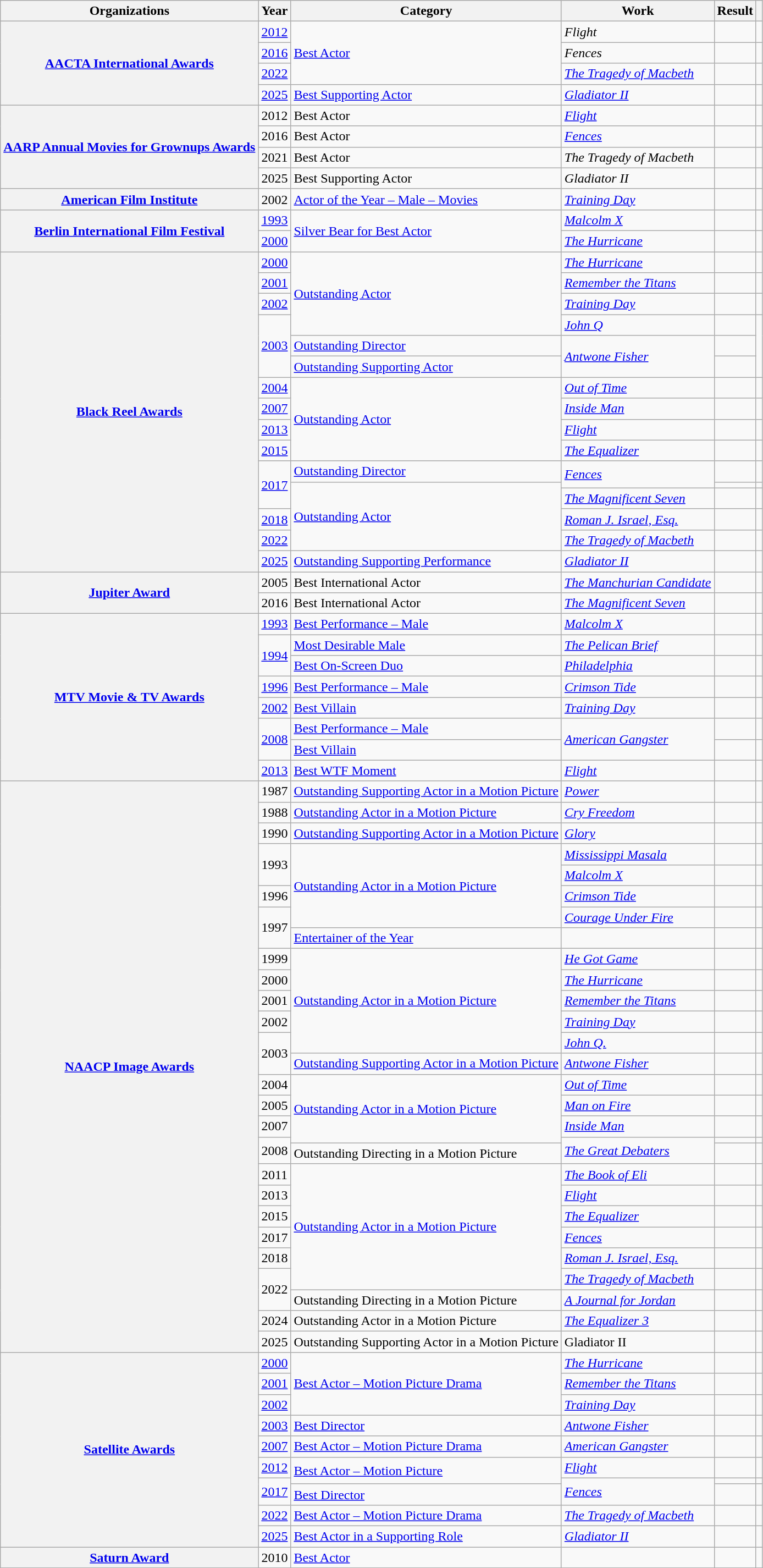<table class= "wikitable plainrowheaders sortable">
<tr>
<th>Organizations</th>
<th scope="col">Year</th>
<th scope="col">Category</th>
<th scope="col">Work</th>
<th scope="col">Result</th>
<th scope="col" class="unsortable"></th>
</tr>
<tr>
<th scope="row" rowspan="4"><a href='#'>AACTA International Awards</a></th>
<td style="text-align:center;"><a href='#'>2012</a></td>
<td rowspan="3"><a href='#'>Best Actor</a></td>
<td><em>Flight</em></td>
<td></td>
<td style="text-align:center;"></td>
</tr>
<tr>
<td style="text-align:center;"><a href='#'>2016</a></td>
<td><em>Fences</em></td>
<td></td>
<td style="text-align:center;"></td>
</tr>
<tr>
<td style="text-align:center;"><a href='#'>2022</a></td>
<td><em><a href='#'>The Tragedy of Macbeth</a></em></td>
<td></td>
<td style="text-align:center;"></td>
</tr>
<tr>
<td style="text-align:center;"><a href='#'>2025</a></td>
<td><a href='#'>Best Supporting Actor</a></td>
<td><em><a href='#'>Gladiator II</a></em></td>
<td></td>
<td style="text-align:center;"></td>
</tr>
<tr>
<th scope="row" rowspan="4"><a href='#'>AARP Annual Movies for Grownups Awards</a></th>
<td style="text-align:center;">2012</td>
<td>Best Actor</td>
<td rowspan="1"><em><a href='#'>Flight</a></em></td>
<td></td>
<td style="text-align:center;"></td>
</tr>
<tr>
<td style="text-align:center;">2016</td>
<td>Best Actor</td>
<td rowspan="1"><em><a href='#'>Fences</a></em></td>
<td></td>
<td style="text-align:center;"></td>
</tr>
<tr>
<td style="text-align:center;">2021</td>
<td>Best Actor</td>
<td><em>The Tragedy of Macbeth</em></td>
<td></td>
<td style="text-align:center;"></td>
</tr>
<tr>
<td style="text-align:center;">2025</td>
<td>Best Supporting Actor</td>
<td><em>Gladiator II</em></td>
<td></td>
<td style="text-align:center;"></td>
</tr>
<tr>
<th scope="row" rowspan="1"><a href='#'>American Film Institute</a></th>
<td style="text-align:center;">2002</td>
<td><a href='#'>Actor of the Year – Male – Movies</a></td>
<td><em><a href='#'>Training Day</a></em></td>
<td></td>
<td style="text-align:center;"></td>
</tr>
<tr>
<th scope="row" rowspan="2"><a href='#'>Berlin International Film Festival</a></th>
<td style="text-align:center;"><a href='#'>1993</a></td>
<td rowspan=2><a href='#'>Silver Bear for Best Actor</a></td>
<td><em><a href='#'>Malcolm X</a></em></td>
<td></td>
<td style="text-align:center;"></td>
</tr>
<tr>
<td style="text-align:center;"><a href='#'>2000</a></td>
<td><em><a href='#'>The Hurricane</a></em></td>
<td></td>
<td style="text-align:center;"></td>
</tr>
<tr>
<th scope="row" rowspan="16"><a href='#'>Black Reel Awards</a></th>
<td style="text-align:center;"><a href='#'>2000</a></td>
<td rowspan="4"><a href='#'>Outstanding Actor</a></td>
<td><em><a href='#'>The Hurricane</a></em></td>
<td></td>
<td style="text-align:center;"></td>
</tr>
<tr>
<td style="text-align:center;"><a href='#'>2001</a></td>
<td><em><a href='#'>Remember the Titans</a></em></td>
<td></td>
<td style="text-align:center;"></td>
</tr>
<tr>
<td style="text-align:center;"><a href='#'>2002</a></td>
<td><em><a href='#'>Training Day</a></em></td>
<td></td>
<td style="text-align:center;"></td>
</tr>
<tr>
<td style="text-align:center;", rowspan="3"><a href='#'>2003</a></td>
<td><em><a href='#'>John Q</a></em></td>
<td></td>
<td rowspan=3, style="text-align:center;"></td>
</tr>
<tr>
<td><a href='#'>Outstanding Director</a></td>
<td rowspan="2"><em><a href='#'>Antwone Fisher</a></em></td>
<td></td>
</tr>
<tr>
<td><a href='#'>Outstanding Supporting Actor</a></td>
<td></td>
</tr>
<tr>
<td style="text-align:center;"><a href='#'>2004</a></td>
<td rowspan="4"><a href='#'>Outstanding Actor</a></td>
<td><em><a href='#'>Out of Time</a></em></td>
<td></td>
<td style="text-align:center;"></td>
</tr>
<tr>
<td style="text-align:center;"><a href='#'>2007</a></td>
<td><em><a href='#'>Inside Man</a></em></td>
<td></td>
<td style="text-align:center;"></td>
</tr>
<tr>
<td style="text-align:center;"><a href='#'>2013</a></td>
<td><em><a href='#'>Flight</a></em></td>
<td></td>
<td style="text-align:center;"></td>
</tr>
<tr>
<td style="text-align:center;"><a href='#'>2015</a></td>
<td><em><a href='#'>The Equalizer</a></em></td>
<td></td>
<td style="text-align:center;"></td>
</tr>
<tr>
<td style="text-align:center;", rowspan="3"><a href='#'>2017</a></td>
<td><a href='#'>Outstanding Director</a></td>
<td rowspan="2"><em><a href='#'>Fences</a></em></td>
<td></td>
<td style="text-align:center;"></td>
</tr>
<tr>
<td rowspan="4"><a href='#'>Outstanding Actor</a></td>
<td></td>
<td style="text-align:center;"></td>
</tr>
<tr>
<td><em><a href='#'>The Magnificent Seven</a></em></td>
<td></td>
<td style="text-align:center;"></td>
</tr>
<tr>
<td style="text-align:center;"><a href='#'>2018</a></td>
<td><em><a href='#'>Roman J. Israel, Esq.</a></em></td>
<td></td>
<td style="text-align:center;"></td>
</tr>
<tr>
<td style="text-align:center;"><a href='#'>2022</a></td>
<td><em><a href='#'>The Tragedy of Macbeth</a></em></td>
<td></td>
<td style="text-align:center;"></td>
</tr>
<tr>
<td style="text-align:center;"><a href='#'>2025</a></td>
<td><a href='#'>Outstanding Supporting Performance</a></td>
<td><em><a href='#'>Gladiator II</a></em></td>
<td></td>
<td style="text-align:center;"></td>
</tr>
<tr>
<th scope="row" rowspan="2"><a href='#'>Jupiter Award</a></th>
<td style="text-align:center;">2005</td>
<td>Best International Actor</td>
<td><em><a href='#'>The Manchurian Candidate</a></em></td>
<td></td>
<td style="text-align:center;"></td>
</tr>
<tr>
<td style="text-align:center;">2016</td>
<td>Best International Actor</td>
<td><em><a href='#'>The Magnificent Seven</a></em></td>
<td></td>
<td style="text-align:center;"></td>
</tr>
<tr>
<th scope="row" rowspan="8"><a href='#'>MTV Movie & TV Awards</a></th>
<td style="text-align:center;"><a href='#'>1993</a></td>
<td><a href='#'>Best Performance – Male</a></td>
<td><em><a href='#'>Malcolm X</a></em></td>
<td></td>
<td style="text-align:center;"></td>
</tr>
<tr>
<td style="text-align:center;", rowspan="2"><a href='#'>1994</a></td>
<td><a href='#'>Most Desirable Male</a></td>
<td><em><a href='#'>The Pelican Brief</a></em></td>
<td></td>
<td style="text-align:center;"></td>
</tr>
<tr>
<td><a href='#'>Best On-Screen Duo</a></td>
<td><em><a href='#'>Philadelphia</a></em></td>
<td></td>
<td style="text-align:center;"></td>
</tr>
<tr>
<td style="text-align:center;"><a href='#'>1996</a></td>
<td><a href='#'>Best Performance – Male</a></td>
<td><em><a href='#'>Crimson Tide</a></em></td>
<td></td>
<td style="text-align:center;"></td>
</tr>
<tr>
<td style="text-align:center;"><a href='#'>2002</a></td>
<td><a href='#'>Best Villain</a></td>
<td><em><a href='#'>Training Day</a></em></td>
<td></td>
<td style="text-align:center;"></td>
</tr>
<tr>
<td style="text-align:center;", rowspan="2"><a href='#'>2008</a></td>
<td><a href='#'>Best Performance – Male</a></td>
<td rowspan="2"><em><a href='#'>American Gangster</a></em></td>
<td></td>
<td style="text-align:center;"></td>
</tr>
<tr>
<td><a href='#'>Best Villain</a></td>
<td></td>
<td style="text-align:center;"></td>
</tr>
<tr>
<td style="text-align:center;"><a href='#'>2013</a></td>
<td><a href='#'>Best WTF Moment</a></td>
<td><em><a href='#'>Flight</a></em></td>
<td></td>
<td style="text-align:center;"></td>
</tr>
<tr>
<th scope="row" rowspan="28"><a href='#'>NAACP Image Awards</a></th>
<td style="text-align:center;">1987</td>
<td><a href='#'>Outstanding Supporting Actor in a Motion Picture</a></td>
<td><em><a href='#'>Power</a></em></td>
<td></td>
<td style="text-align:center;"></td>
</tr>
<tr>
<td style="text-align:center;">1988</td>
<td><a href='#'>Outstanding Actor in a Motion Picture</a></td>
<td><em><a href='#'>Cry Freedom</a></em></td>
<td></td>
<td style="text-align:center;"></td>
</tr>
<tr>
<td style="text-align:center;">1990</td>
<td><a href='#'>Outstanding Supporting Actor in a Motion Picture</a></td>
<td><em><a href='#'>Glory</a></em></td>
<td></td>
<td style="text-align:center;"></td>
</tr>
<tr>
<td style="text-align:center;", rowspan="2">1993</td>
<td rowspan="4"><a href='#'>Outstanding Actor in a Motion Picture</a></td>
<td><em><a href='#'>Mississippi Masala</a></em></td>
<td></td>
<td style="text-align:center;"></td>
</tr>
<tr>
<td><em><a href='#'>Malcolm X</a></em></td>
<td></td>
<td style="text-align:center;"></td>
</tr>
<tr>
<td style="text-align:center;">1996</td>
<td><em><a href='#'>Crimson Tide</a></em></td>
<td></td>
<td style="text-align:center;"></td>
</tr>
<tr>
<td style="text-align:center;", rowspan="2">1997</td>
<td><em><a href='#'>Courage Under Fire</a></em></td>
<td></td>
<td style="text-align:center;"></td>
</tr>
<tr>
<td><a href='#'>Entertainer of the Year</a></td>
<td></td>
<td></td>
<td style="text-align:center;"></td>
</tr>
<tr>
<td style="text-align:center;">1999</td>
<td rowspan="5"><a href='#'>Outstanding Actor in a Motion Picture</a></td>
<td><em><a href='#'>He Got Game</a></em></td>
<td></td>
<td style="text-align:center;"></td>
</tr>
<tr>
<td style="text-align:center;">2000</td>
<td><em><a href='#'>The Hurricane</a></em></td>
<td></td>
<td style="text-align:center;"></td>
</tr>
<tr>
<td style="text-align:center;">2001</td>
<td><em><a href='#'>Remember the Titans</a></em></td>
<td></td>
<td style="text-align:center;"></td>
</tr>
<tr>
<td style="text-align:center;">2002</td>
<td><em><a href='#'>Training Day</a></em></td>
<td></td>
<td style="text-align:center;"></td>
</tr>
<tr>
<td style="text-align:center;", rowspan="2">2003</td>
<td><em><a href='#'>John Q.</a></em></td>
<td></td>
<td style="text-align:center;"></td>
</tr>
<tr>
<td><a href='#'>Outstanding Supporting Actor in a Motion Picture</a></td>
<td><em><a href='#'>Antwone Fisher</a></em></td>
<td></td>
<td style="text-align:center;"></td>
</tr>
<tr>
<td style="text-align:center;">2004</td>
<td rowspan="4"><a href='#'>Outstanding Actor in a Motion Picture</a></td>
<td><em><a href='#'>Out of Time</a></em></td>
<td></td>
<td style="text-align:center;"></td>
</tr>
<tr>
<td style="text-align:center;">2005</td>
<td><em><a href='#'>Man on Fire</a></em></td>
<td></td>
<td style="text-align:center;"></td>
</tr>
<tr>
<td style="text-align:center;">2007</td>
<td><em><a href='#'>Inside Man</a></em></td>
<td></td>
<td style="text-align:center;"></td>
</tr>
<tr>
<td style="text-align:center;", rowspan="2">2008</td>
<td rowspan="2"><em><a href='#'>The Great Debaters</a></em></td>
<td></td>
<td style="text-align:center;"></td>
</tr>
<tr>
<td>Outstanding Directing in a Motion Picture</td>
<td></td>
<td style="text-align:center;"></td>
</tr>
<tr>
<td style="text-align:center;">2011</td>
<td rowspan="6"><a href='#'>Outstanding Actor in a Motion Picture</a></td>
<td><em><a href='#'>The Book of Eli</a></em></td>
<td></td>
<td style="text-align:center;"></td>
</tr>
<tr>
<td style="text-align:center;">2013</td>
<td><em><a href='#'>Flight</a></em></td>
<td></td>
<td style="text-align:center;"></td>
</tr>
<tr>
<td style="text-align:center;">2015</td>
<td><em><a href='#'>The Equalizer</a></em></td>
<td></td>
<td style="text-align:center;"></td>
</tr>
<tr>
<td style="text-align:center;">2017</td>
<td><em><a href='#'>Fences</a></em></td>
<td></td>
<td style="text-align:center;"></td>
</tr>
<tr>
<td style="text-align:center;">2018</td>
<td><em><a href='#'>Roman J. Israel, Esq.</a></em></td>
<td></td>
<td style="text-align:center;"></td>
</tr>
<tr>
<td style="text-align:center;", rowspan="2">2022</td>
<td><em><a href='#'>The Tragedy of Macbeth</a></em></td>
<td></td>
<td style="text-align:center;"></td>
</tr>
<tr>
<td>Outstanding Directing in a Motion Picture</td>
<td><em><a href='#'>A Journal for Jordan</a></em></td>
<td></td>
<td style="text-align:center;"></td>
</tr>
<tr>
<td style="text-align:center;">2024</td>
<td>Outstanding Actor in a Motion Picture</td>
<td><em><a href='#'>The Equalizer 3</a></em></td>
<td></td>
<td style="text-align:center;"></td>
</tr>
<tr>
<td style="text-align:center;">2025</td>
<td>Outstanding Supporting Actor in a Motion Picture</td>
<td>Gladiator II</td>
<td></td>
<td style="text-align:center;"></td>
</tr>
<tr>
<th scope="row" rowspan="10"><a href='#'>Satellite Awards</a></th>
<td style="text-align:center;"><a href='#'>2000</a></td>
<td rowspan="3"><a href='#'>Best Actor – Motion Picture Drama</a></td>
<td><em><a href='#'>The Hurricane</a></em></td>
<td></td>
<td style="text-align:center;"></td>
</tr>
<tr>
<td style="text-align:center;"><a href='#'>2001</a></td>
<td><em><a href='#'>Remember the Titans</a></em></td>
<td></td>
<td style="text-align:center;"></td>
</tr>
<tr>
<td style="text-align:center;"><a href='#'>2002</a></td>
<td><em><a href='#'>Training Day</a></em></td>
<td></td>
<td style="text-align:center;"></td>
</tr>
<tr>
<td style="text-align:center;"><a href='#'>2003</a></td>
<td><a href='#'>Best Director</a></td>
<td><em><a href='#'>Antwone Fisher</a></em></td>
<td></td>
<td style="text-align:center;"></td>
</tr>
<tr>
<td style="text-align:center;"><a href='#'>2007</a></td>
<td><a href='#'>Best Actor – Motion Picture Drama</a></td>
<td><em><a href='#'>American Gangster</a></em></td>
<td></td>
<td style="text-align:center;"></td>
</tr>
<tr>
<td style="text-align:center;"><a href='#'>2012</a></td>
<td rowspan="2"><a href='#'>Best Actor – Motion Picture</a></td>
<td><em><a href='#'>Flight</a></em></td>
<td></td>
<td style="text-align:center;"></td>
</tr>
<tr>
<td style="text-align:center;", rowspan="2"><a href='#'>2017</a></td>
<td rowspan="2"><em><a href='#'>Fences</a></em></td>
<td></td>
<td style="text-align:center;"></td>
</tr>
<tr>
<td><a href='#'>Best Director</a></td>
<td></td>
<td style="text-align:center;"></td>
</tr>
<tr>
<td style="text-align:center;"><a href='#'>2022</a></td>
<td><a href='#'>Best Actor – Motion Picture Drama</a></td>
<td><em><a href='#'>The Tragedy of Macbeth</a></em></td>
<td></td>
<td style="text-align:center;"></td>
</tr>
<tr>
<td style="text-align:center;"><a href='#'>2025</a></td>
<td><a href='#'>Best Actor in a Supporting Role</a></td>
<td><em><a href='#'>Gladiator II</a></em></td>
<td></td>
<td style="text-align:center;"></td>
</tr>
<tr>
<th scope="row" rowspan="1"><a href='#'>Saturn Award</a></th>
<td style="text-align:center;">2010</td>
<td><a href='#'>Best Actor</a></td>
<td><em></em></td>
<td></td>
<td style="text-align:center;"></td>
</tr>
<tr>
</tr>
</table>
